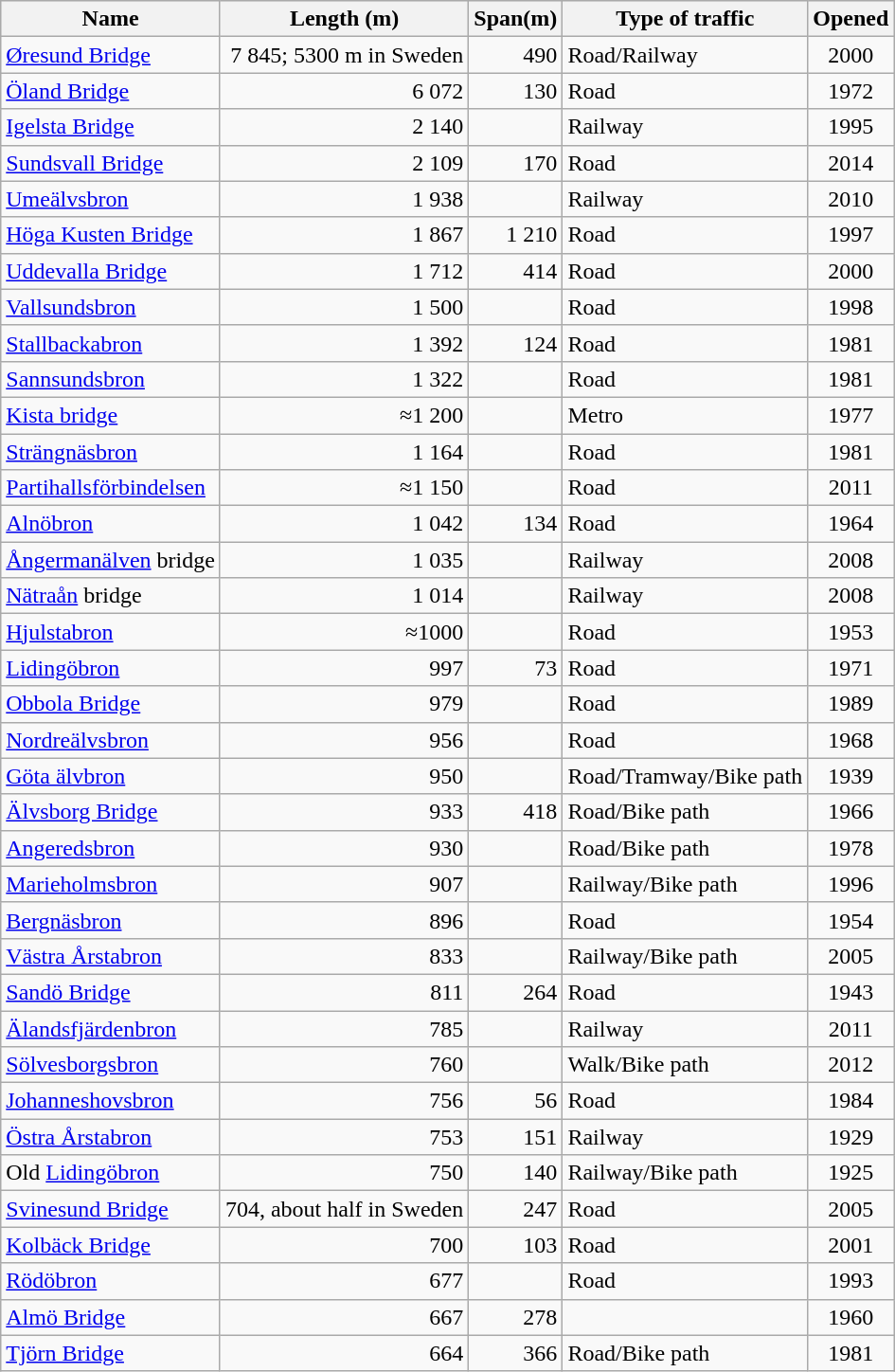<table class="wikitable sortable">
<tr bgcolor="#efefef">
<th align="left">Name</th>
<th>Length (m)</th>
<th>Span(m)</th>
<th>Type of traffic</th>
<th>Opened</th>
</tr>
<tr>
<td><a href='#'>Øresund Bridge</a></td>
<td align="right">7 845; 5300 m in Sweden</td>
<td align="right">490</td>
<td>Road/Railway</td>
<td align="center">2000</td>
</tr>
<tr>
<td><a href='#'>Öland Bridge</a></td>
<td align="right">6 072</td>
<td align="right">130</td>
<td>Road</td>
<td align="center">1972</td>
</tr>
<tr>
<td><a href='#'>Igelsta Bridge</a></td>
<td align="right">2 140</td>
<td align="right"></td>
<td>Railway</td>
<td align="center">1995</td>
</tr>
<tr>
<td><a href='#'>Sundsvall Bridge</a></td>
<td align="right">2 109</td>
<td align="right">170</td>
<td>Road</td>
<td align="center">2014</td>
</tr>
<tr>
<td><a href='#'>Umeälvsbron</a></td>
<td align="right">1 938</td>
<td align="right"></td>
<td>Railway</td>
<td align="center">2010</td>
</tr>
<tr>
<td><a href='#'>Höga Kusten Bridge</a></td>
<td align="right">1 867</td>
<td align="right">1 210</td>
<td>Road</td>
<td align="center">1997</td>
</tr>
<tr>
<td><a href='#'>Uddevalla Bridge</a></td>
<td align="right">1 712</td>
<td align="right">414</td>
<td>Road</td>
<td align="center">2000</td>
</tr>
<tr>
<td><a href='#'>Vallsundsbron</a></td>
<td align="right">1 500</td>
<td align="right"></td>
<td>Road</td>
<td align="center">1998</td>
</tr>
<tr>
<td><a href='#'>Stallbackabron</a></td>
<td align="right">1 392</td>
<td align="right">124</td>
<td>Road</td>
<td align="center">1981</td>
</tr>
<tr>
<td><a href='#'>Sannsundsbron</a></td>
<td align="right">1 322</td>
<td align="right"></td>
<td>Road</td>
<td align="center">1981</td>
</tr>
<tr>
<td><a href='#'>Kista bridge</a></td>
<td align="right">≈1 200</td>
<td align="right"></td>
<td>Metro</td>
<td align="center">1977</td>
</tr>
<tr>
<td><a href='#'>Strängnäsbron</a></td>
<td align="right">1 164</td>
<td align="right"></td>
<td>Road</td>
<td align="center">1981</td>
</tr>
<tr>
<td><a href='#'>Partihallsförbindelsen</a></td>
<td align="right">≈1 150</td>
<td align="right"></td>
<td>Road</td>
<td align="center">2011</td>
</tr>
<tr>
<td><a href='#'>Alnöbron</a></td>
<td align="right">1 042</td>
<td align="right">134</td>
<td>Road</td>
<td align="center">1964</td>
</tr>
<tr>
<td><a href='#'>Ångermanälven</a> bridge</td>
<td align="right">1 035</td>
<td align="right"></td>
<td>Railway</td>
<td align="center">2008</td>
</tr>
<tr>
<td><a href='#'>Nätraån</a> bridge</td>
<td align="right">1 014</td>
<td align="right"></td>
<td>Railway</td>
<td align="center">2008</td>
</tr>
<tr>
<td><a href='#'>Hjulstabron</a></td>
<td align="right">≈1000</td>
<td align="right"></td>
<td>Road</td>
<td align="center">1953</td>
</tr>
<tr>
<td><a href='#'>Lidingöbron</a></td>
<td align="right">997</td>
<td align="right">73</td>
<td>Road</td>
<td align="center">1971</td>
</tr>
<tr>
<td><a href='#'>Obbola Bridge</a></td>
<td align="right">979</td>
<td align="right"></td>
<td>Road</td>
<td align="center">1989</td>
</tr>
<tr>
<td><a href='#'>Nordreälvsbron</a></td>
<td align="right">956</td>
<td align="right"></td>
<td>Road</td>
<td align="center">1968</td>
</tr>
<tr>
<td><a href='#'>Göta älvbron</a></td>
<td align="right">950</td>
<td align="right"></td>
<td>Road/Tramway/Bike path</td>
<td align="center">1939</td>
</tr>
<tr>
<td><a href='#'>Älvsborg Bridge</a></td>
<td align="right">933</td>
<td align="right">418</td>
<td>Road/Bike path</td>
<td align="center">1966</td>
</tr>
<tr>
<td><a href='#'>Angeredsbron</a></td>
<td align="right">930</td>
<td align="right"></td>
<td>Road/Bike path</td>
<td align="center">1978</td>
</tr>
<tr>
<td><a href='#'>Marieholmsbron</a></td>
<td align="right">907</td>
<td align="right"></td>
<td>Railway/Bike path</td>
<td align="center">1996</td>
</tr>
<tr>
<td><a href='#'>Bergnäsbron</a></td>
<td align="right">896</td>
<td align="right"></td>
<td>Road</td>
<td align="center">1954</td>
</tr>
<tr>
<td><a href='#'>Västra Årstabron</a></td>
<td align="right">833</td>
<td align="right"></td>
<td>Railway/Bike path</td>
<td align="center">2005</td>
</tr>
<tr>
<td><a href='#'>Sandö Bridge</a></td>
<td align="right">811</td>
<td align="right">264</td>
<td>Road</td>
<td align="center">1943</td>
</tr>
<tr>
<td><a href='#'>Älandsfjärdenbron</a></td>
<td align="right">785</td>
<td align="right"></td>
<td>Railway</td>
<td align="center">2011</td>
</tr>
<tr>
<td><a href='#'>Sölvesborgsbron</a></td>
<td align="right">760</td>
<td align="right"></td>
<td>Walk/Bike path</td>
<td align="center">2012</td>
</tr>
<tr>
<td><a href='#'>Johanneshovsbron</a></td>
<td align="right">756</td>
<td align="right">56</td>
<td>Road</td>
<td align="center">1984</td>
</tr>
<tr>
<td><a href='#'>Östra Årstabron</a></td>
<td align="right">753</td>
<td align="right">151</td>
<td>Railway</td>
<td align="center">1929</td>
</tr>
<tr>
<td>Old <a href='#'>Lidingöbron</a></td>
<td align="right">750</td>
<td align="right">140</td>
<td>Railway/Bike path</td>
<td align="center">1925</td>
</tr>
<tr>
<td><a href='#'>Svinesund Bridge</a></td>
<td align="right">704, about half in Sweden</td>
<td align="right">247</td>
<td>Road</td>
<td align="center">2005</td>
</tr>
<tr>
<td><a href='#'>Kolbäck Bridge</a></td>
<td align="right">700</td>
<td align="right">103</td>
<td>Road</td>
<td align="center">2001</td>
</tr>
<tr>
<td><a href='#'>Rödöbron</a></td>
<td align="right">677</td>
<td align="right"></td>
<td>Road</td>
<td align="center">1993</td>
</tr>
<tr>
<td><a href='#'>Almö Bridge</a></td>
<td align="right">667</td>
<td align="right">278</td>
<td></td>
<td align="center">1960</td>
</tr>
<tr>
<td><a href='#'>Tjörn Bridge</a></td>
<td align="right">664</td>
<td align="right">366</td>
<td>Road/Bike path</td>
<td align="center">1981</td>
</tr>
</table>
